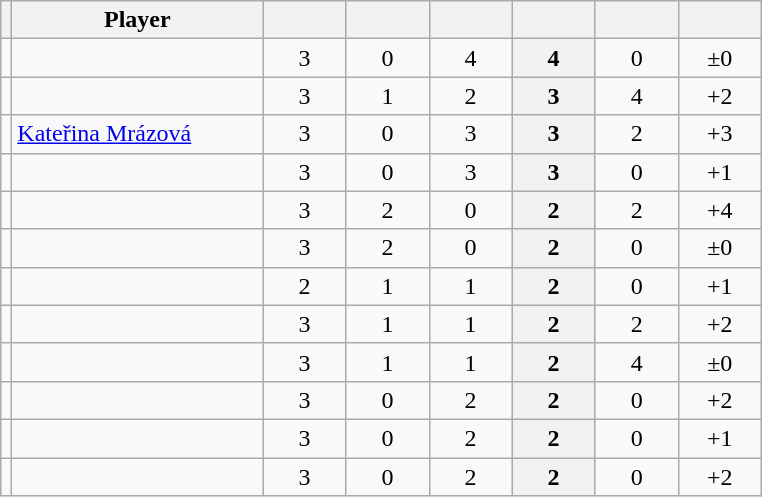<table class="wikitable sortable" style="text-align: center">
<tr>
<th></th>
<th style="width: 10em;">Player</th>
<th style="width: 3em;"></th>
<th style="width: 3em;"></th>
<th style="width: 3em;"></th>
<th style="width: 3em;"></th>
<th style="width: 3em;"></th>
<th style="width: 3em;"></th>
</tr>
<tr>
<td></td>
<td align="left"></td>
<td>3</td>
<td>0</td>
<td>4</td>
<th>4</th>
<td>0</td>
<td>±0</td>
</tr>
<tr>
<td></td>
<td align="left"></td>
<td>3</td>
<td>1</td>
<td>2</td>
<th>3</th>
<td>4</td>
<td>+2</td>
</tr>
<tr>
<td></td>
<td align="left"><a href='#'>Kateřina Mrázová</a></td>
<td>3</td>
<td>0</td>
<td>3</td>
<th>3</th>
<td>2</td>
<td>+3</td>
</tr>
<tr>
<td></td>
<td align="left"></td>
<td>3</td>
<td>0</td>
<td>3</td>
<th>3</th>
<td>0</td>
<td>+1</td>
</tr>
<tr>
<td></td>
<td align="left"></td>
<td>3</td>
<td>2</td>
<td>0</td>
<th>2</th>
<td>2</td>
<td>+4</td>
</tr>
<tr>
<td></td>
<td align="left"></td>
<td>3</td>
<td>2</td>
<td>0</td>
<th>2</th>
<td>0</td>
<td>±0</td>
</tr>
<tr>
<td></td>
<td align="left"></td>
<td>2</td>
<td>1</td>
<td>1</td>
<th>2</th>
<td>0</td>
<td>+1</td>
</tr>
<tr>
<td></td>
<td align="left"></td>
<td>3</td>
<td>1</td>
<td>1</td>
<th>2</th>
<td>2</td>
<td>+2</td>
</tr>
<tr>
<td></td>
<td align="left"></td>
<td>3</td>
<td>1</td>
<td>1</td>
<th>2</th>
<td>4</td>
<td>±0</td>
</tr>
<tr>
<td></td>
<td align="left"></td>
<td>3</td>
<td>0</td>
<td>2</td>
<th>2</th>
<td>0</td>
<td>+2</td>
</tr>
<tr>
<td></td>
<td align="left"></td>
<td>3</td>
<td>0</td>
<td>2</td>
<th>2</th>
<td>0</td>
<td>+1</td>
</tr>
<tr>
<td></td>
<td align="left"></td>
<td>3</td>
<td>0</td>
<td>2</td>
<th>2</th>
<td>0</td>
<td>+2</td>
</tr>
</table>
